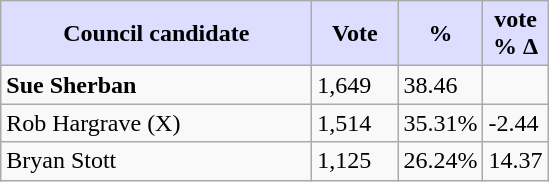<table class="wikitable">
<tr>
<th style="background:#ddf; width:200px;">Council candidate</th>
<th style="background:#ddf; width:50px;">Vote</th>
<th style="background:#ddf; width:30px;">%</th>
<th style="background:#ddf; width:30px;">vote % Δ</th>
</tr>
<tr>
<td><strong> Sue Sherban</strong></td>
<td>1,649</td>
<td>38.46</td>
<td></td>
</tr>
<tr>
<td>Rob Hargrave (X)</td>
<td>1,514</td>
<td>35.31%</td>
<td>-2.44</td>
</tr>
<tr>
<td>Bryan Stott</td>
<td>1,125</td>
<td>26.24%</td>
<td>14.37</td>
</tr>
</table>
